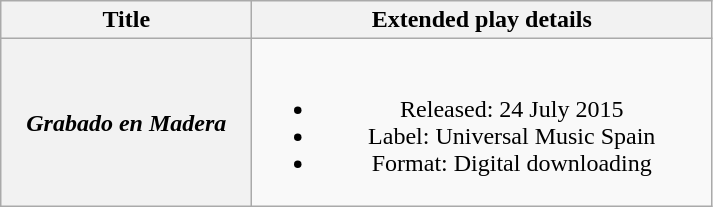<table class="wikitable plainrowheaders" style="text-align:center;">
<tr>
<th scope="col" style="width:10em;">Title</th>
<th scope="col" style="width:18.7em;">Extended play details</th>
</tr>
<tr>
<th scope="row"><em>Grabado en Madera</em></th>
<td><br><ul><li>Released: 24 July 2015</li><li>Label: Universal Music Spain</li><li>Format: Digital downloading</li></ul></td>
</tr>
</table>
